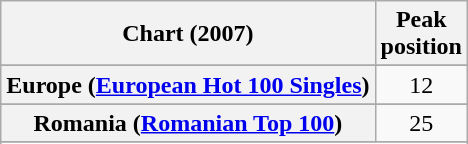<table class="wikitable sortable plainrowheaders" style="text-align:center">
<tr>
<th scope="col">Chart (2007)</th>
<th scope="col">Peak<br>position</th>
</tr>
<tr>
</tr>
<tr>
</tr>
<tr>
<th scope="row">Europe (<a href='#'>European Hot 100 Singles</a>)</th>
<td>12</td>
</tr>
<tr>
</tr>
<tr>
</tr>
<tr>
</tr>
<tr>
<th scope="row">Romania (<a href='#'>Romanian Top 100</a>)</th>
<td>25</td>
</tr>
<tr>
</tr>
<tr>
</tr>
<tr>
</tr>
<tr>
</tr>
</table>
